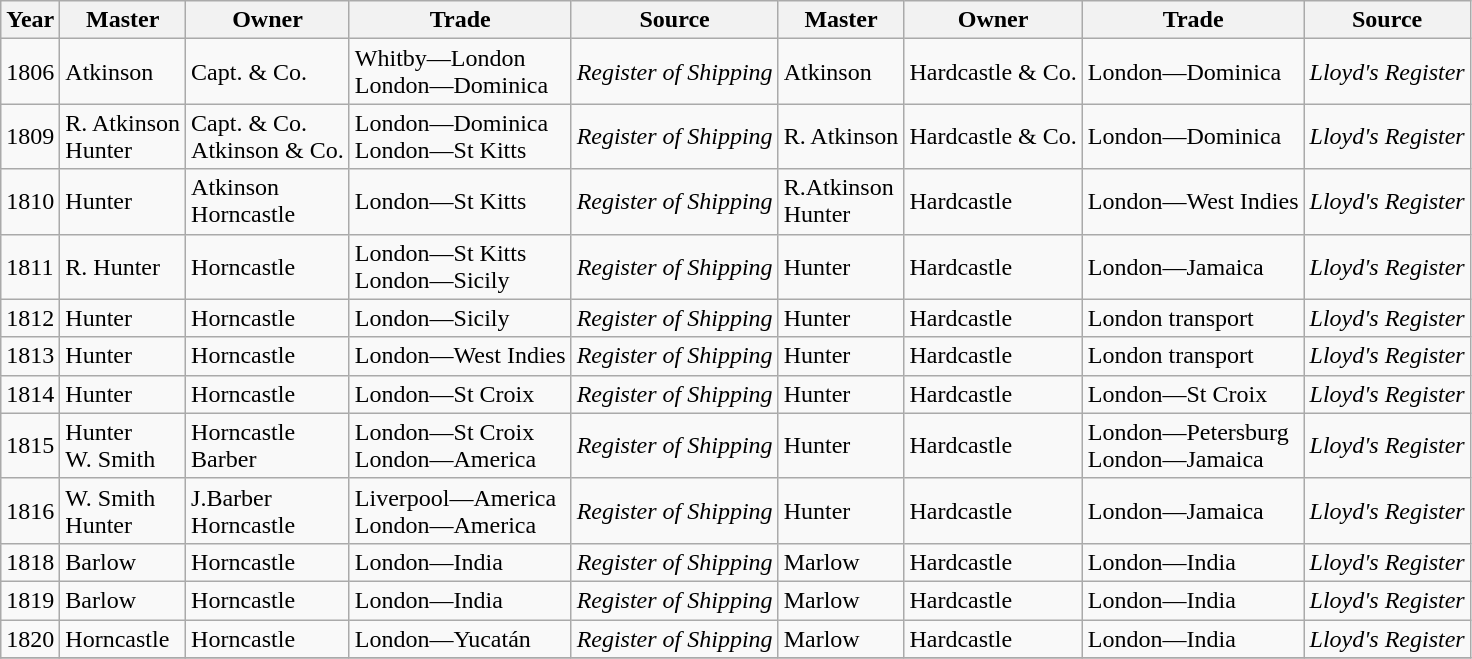<table class="sortable wikitable">
<tr>
<th>Year</th>
<th>Master</th>
<th>Owner</th>
<th>Trade</th>
<th>Source</th>
<th>Master</th>
<th>Owner</th>
<th>Trade</th>
<th>Source</th>
</tr>
<tr>
<td>1806</td>
<td>Atkinson</td>
<td>Capt. & Co.</td>
<td>Whitby—London<br>London—Dominica</td>
<td><em>Register of Shipping</em></td>
<td>Atkinson</td>
<td>Hardcastle & Co.</td>
<td>London—Dominica</td>
<td><em>Lloyd's Register</em></td>
</tr>
<tr>
<td>1809</td>
<td>R. Atkinson<br>Hunter</td>
<td>Capt. & Co.<br>Atkinson & Co.</td>
<td>London—Dominica<br>London—St Kitts</td>
<td><em>Register of Shipping</em></td>
<td>R. Atkinson</td>
<td>Hardcastle & Co.</td>
<td>London—Dominica</td>
<td><em>Lloyd's Register</em></td>
</tr>
<tr>
<td>1810</td>
<td>Hunter</td>
<td>Atkinson<br>Horncastle</td>
<td>London—St Kitts</td>
<td><em>Register of Shipping</em></td>
<td>R.Atkinson<br>Hunter</td>
<td>Hardcastle</td>
<td>London—West Indies</td>
<td><em>Lloyd's Register</em></td>
</tr>
<tr>
<td>1811</td>
<td>R. Hunter</td>
<td>Horncastle</td>
<td>London—St Kitts<br>London—Sicily</td>
<td><em>Register of Shipping</em></td>
<td>Hunter</td>
<td>Hardcastle</td>
<td>London—Jamaica</td>
<td><em>Lloyd's Register</em></td>
</tr>
<tr>
<td>1812</td>
<td>Hunter</td>
<td>Horncastle</td>
<td>London—Sicily</td>
<td><em>Register of Shipping</em></td>
<td>Hunter</td>
<td>Hardcastle</td>
<td>London transport</td>
<td><em>Lloyd's Register</em></td>
</tr>
<tr>
<td>1813</td>
<td>Hunter</td>
<td>Horncastle</td>
<td>London—West Indies</td>
<td><em>Register of Shipping</em></td>
<td>Hunter</td>
<td>Hardcastle</td>
<td>London transport</td>
<td><em>Lloyd's Register</em></td>
</tr>
<tr>
<td>1814</td>
<td>Hunter</td>
<td>Horncastle</td>
<td>London—St Croix</td>
<td><em>Register of Shipping</em></td>
<td>Hunter</td>
<td>Hardcastle</td>
<td>London—St Croix</td>
<td><em>Lloyd's Register</em></td>
</tr>
<tr>
<td>1815</td>
<td>Hunter<br>W. Smith</td>
<td>Horncastle<br>Barber</td>
<td>London—St Croix<br>London—America</td>
<td><em>Register of Shipping</em></td>
<td>Hunter</td>
<td>Hardcastle</td>
<td>London—Petersburg<br>London—Jamaica</td>
<td><em>Lloyd's Register</em></td>
</tr>
<tr>
<td>1816</td>
<td>W. Smith<br>Hunter</td>
<td>J.Barber<br>Horncastle</td>
<td>Liverpool—America<br>London—America</td>
<td><em>Register of Shipping</em></td>
<td>Hunter</td>
<td>Hardcastle</td>
<td>London—Jamaica</td>
<td><em>Lloyd's Register</em></td>
</tr>
<tr>
<td>1818</td>
<td>Barlow</td>
<td>Horncastle</td>
<td>London—India</td>
<td><em>Register of Shipping</em></td>
<td>Marlow</td>
<td>Hardcastle</td>
<td>London—India</td>
<td><em>Lloyd's Register</em></td>
</tr>
<tr>
<td>1819</td>
<td>Barlow</td>
<td>Horncastle</td>
<td>London—India</td>
<td><em>Register of Shipping</em></td>
<td>Marlow</td>
<td>Hardcastle</td>
<td>London—India</td>
<td><em>Lloyd's Register</em></td>
</tr>
<tr>
<td>1820</td>
<td>Horncastle</td>
<td>Horncastle</td>
<td>London—Yucatán</td>
<td><em>Register of Shipping</em></td>
<td>Marlow</td>
<td>Hardcastle</td>
<td>London—India</td>
<td><em>Lloyd's Register</em></td>
</tr>
<tr>
</tr>
</table>
